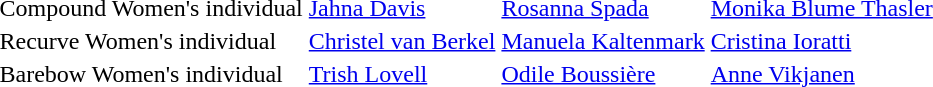<table>
<tr>
<td>Compound Women's individual<br></td>
<td> <a href='#'>Jahna Davis</a></td>
<td> <a href='#'>Rosanna Spada</a></td>
<td> <a href='#'>Monika Blume Thasler</a></td>
</tr>
<tr>
<td>Recurve Women's individual<br></td>
<td> <a href='#'>Christel van Berkel</a></td>
<td> <a href='#'>Manuela Kaltenmark</a></td>
<td> <a href='#'>Cristina Ioratti</a></td>
</tr>
<tr>
<td>Barebow Women's individual<br></td>
<td> <a href='#'>Trish Lovell</a></td>
<td> <a href='#'>Odile Boussière</a></td>
<td> <a href='#'>Anne Vikjanen</a></td>
</tr>
</table>
